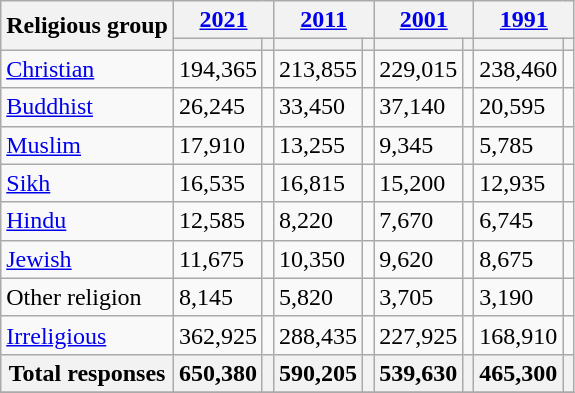<table class="wikitable collapsible sortable">
<tr>
<th rowspan="2">Religious group</th>
<th colspan="2"><a href='#'>2021</a></th>
<th colspan="2"><a href='#'>2011</a></th>
<th colspan="2"><a href='#'>2001</a></th>
<th colspan="2"><a href='#'>1991</a></th>
</tr>
<tr>
<th><a href='#'></a></th>
<th></th>
<th></th>
<th></th>
<th></th>
<th></th>
<th></th>
<th></th>
</tr>
<tr>
<td><a href='#'>Christian</a></td>
<td>194,365</td>
<td></td>
<td>213,855</td>
<td></td>
<td>229,015</td>
<td></td>
<td>238,460</td>
<td></td>
</tr>
<tr>
<td><a href='#'>Buddhist</a></td>
<td>26,245</td>
<td></td>
<td>33,450</td>
<td></td>
<td>37,140</td>
<td></td>
<td>20,595</td>
<td></td>
</tr>
<tr>
<td><a href='#'>Muslim</a></td>
<td>17,910</td>
<td></td>
<td>13,255</td>
<td></td>
<td>9,345</td>
<td></td>
<td>5,785</td>
<td></td>
</tr>
<tr>
<td><a href='#'>Sikh</a></td>
<td>16,535</td>
<td></td>
<td>16,815</td>
<td></td>
<td>15,200</td>
<td></td>
<td>12,935</td>
<td></td>
</tr>
<tr>
<td><a href='#'>Hindu</a></td>
<td>12,585</td>
<td></td>
<td>8,220</td>
<td></td>
<td>7,670</td>
<td></td>
<td>6,745</td>
<td></td>
</tr>
<tr>
<td><a href='#'>Jewish</a></td>
<td>11,675</td>
<td></td>
<td>10,350</td>
<td></td>
<td>9,620</td>
<td></td>
<td>8,675</td>
<td></td>
</tr>
<tr>
<td>Other religion</td>
<td>8,145</td>
<td></td>
<td>5,820</td>
<td></td>
<td>3,705</td>
<td></td>
<td>3,190</td>
<td></td>
</tr>
<tr>
<td><a href='#'>Irreligious</a></td>
<td>362,925</td>
<td></td>
<td>288,435</td>
<td></td>
<td>227,925</td>
<td></td>
<td>168,910</td>
<td></td>
</tr>
<tr class="sortbottom">
<th>Total responses</th>
<th>650,380</th>
<th></th>
<th>590,205</th>
<th></th>
<th>539,630</th>
<th></th>
<th>465,300</th>
<th></th>
</tr>
<tr>
</tr>
</table>
